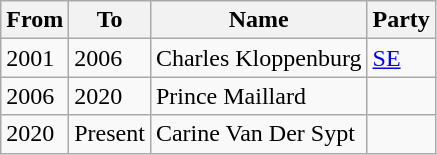<table class="wikitable">
<tr>
<th>From</th>
<th>To</th>
<th>Name</th>
<th>Party</th>
</tr>
<tr>
<td>2001</td>
<td>2006</td>
<td>Charles Kloppenburg</td>
<td><a href='#'>SE</a></td>
</tr>
<tr>
<td>2006</td>
<td>2020</td>
<td>Prince Maillard</td>
<td></td>
</tr>
<tr>
<td>2020</td>
<td>Present</td>
<td>Carine Van Der Sypt</td>
<td></td>
</tr>
</table>
